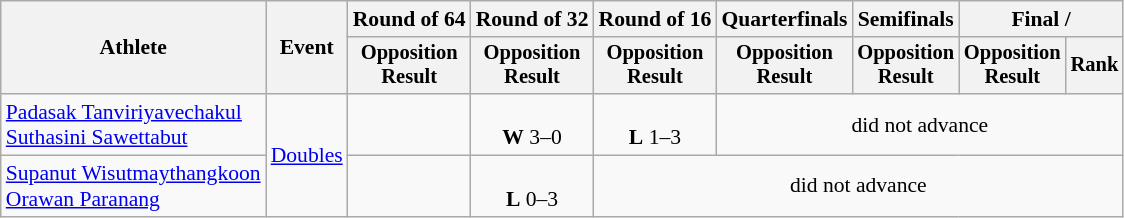<table class="wikitable" style="font-size:90%;">
<tr>
<th rowspan=2>Athlete</th>
<th rowspan=2>Event</th>
<th>Round of 64</th>
<th>Round of 32</th>
<th>Round of 16</th>
<th>Quarterfinals</th>
<th>Semifinals</th>
<th colspan=2>Final / </th>
</tr>
<tr style="font-size:95%">
<th>Opposition<br>Result</th>
<th>Opposition<br>Result</th>
<th>Opposition<br>Result</th>
<th>Opposition<br>Result</th>
<th>Opposition<br>Result</th>
<th>Opposition<br>Result</th>
<th>Rank</th>
</tr>
<tr align=center>
<td align=left><a href='#'>Padasak Tanviriyavechakul</a><br><a href='#'>Suthasini Sawettabut</a></td>
<td align=left rowspan=2><a href='#'>Doubles</a></td>
<td></td>
<td> <br> <strong>W</strong> 3–0</td>
<td> <br> <strong>L</strong> 1–3</td>
<td colspan=5>did not advance</td>
</tr>
<tr align=center>
<td align=left><a href='#'>Supanut Wisutmaythangkoon</a><br><a href='#'>Orawan Paranang</a></td>
<td></td>
<td> <br> <strong>L</strong> 0–3</td>
<td colspan=6>did not advance</td>
</tr>
</table>
